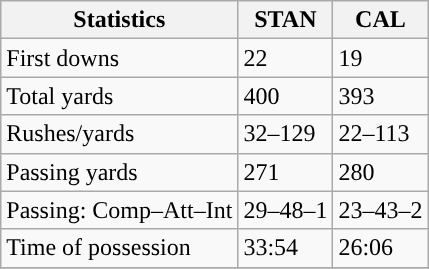<table class="wikitable" style="float: left;">
<tr>
<th>Statistics</th>
<th>STAN</th>
<th>CAL</th>
</tr>
<tr>
<td>First downs</td>
<td>22</td>
<td>19</td>
</tr>
<tr>
<td>Total yards</td>
<td>400</td>
<td>393</td>
</tr>
<tr>
<td>Rushes/yards</td>
<td>32–129</td>
<td>22–113</td>
</tr>
<tr>
<td>Passing yards</td>
<td>271</td>
<td>280</td>
</tr>
<tr>
<td>Passing: Comp–Att–Int</td>
<td>29–48–1</td>
<td>23–43–2</td>
</tr>
<tr>
<td>Time of possession</td>
<td>33:54</td>
<td>26:06</td>
</tr>
<tr>
</tr>
</table>
